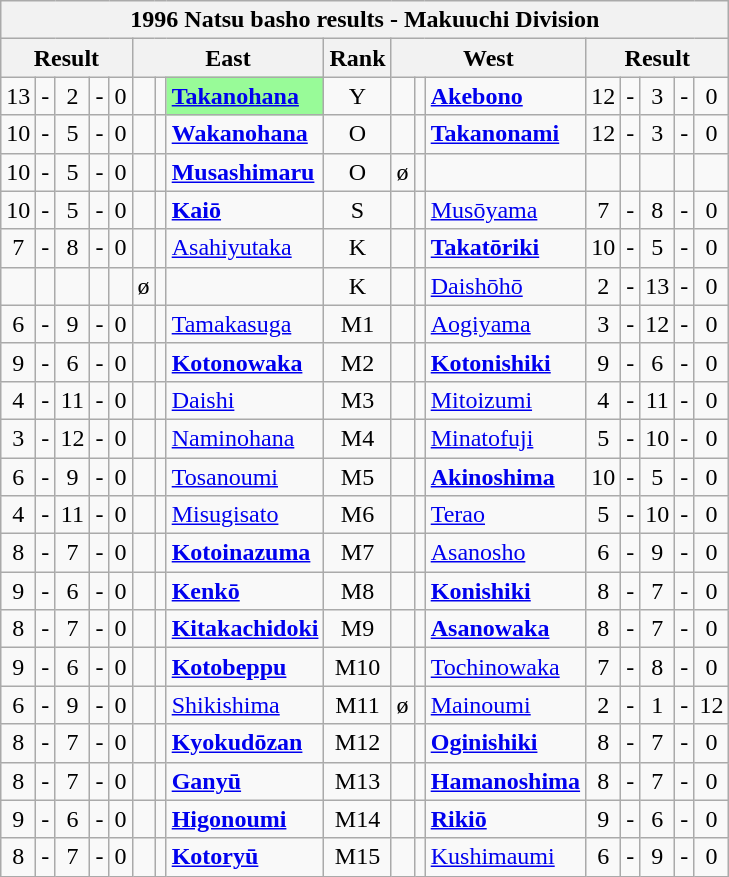<table class="wikitable">
<tr>
<th colspan="17">1996 Natsu basho results - Makuuchi Division</th>
</tr>
<tr>
<th colspan="5">Result</th>
<th colspan="3">East</th>
<th>Rank</th>
<th colspan="3">West</th>
<th colspan="5">Result</th>
</tr>
<tr>
<td align=center>13</td>
<td align=center>-</td>
<td align=center>2</td>
<td align=center>-</td>
<td align=center>0</td>
<td align=center></td>
<td align=center></td>
<td style="background: PaleGreen;"><strong><a href='#'>Takanohana</a></strong></td>
<td align=center>Y</td>
<td align=center></td>
<td align=center></td>
<td><strong><a href='#'>Akebono</a></strong></td>
<td align=center>12</td>
<td align=center>-</td>
<td align=center>3</td>
<td align=center>-</td>
<td align=center>0</td>
</tr>
<tr>
<td align=center>10</td>
<td align=center>-</td>
<td align=center>5</td>
<td align=center>-</td>
<td align=center>0</td>
<td align=center></td>
<td align=center></td>
<td><strong><a href='#'>Wakanohana</a></strong></td>
<td align=center>O</td>
<td align=center></td>
<td align=center></td>
<td><strong><a href='#'>Takanonami</a></strong></td>
<td align=center>12</td>
<td align=center>-</td>
<td align=center>3</td>
<td align=center>-</td>
<td align=center>0</td>
</tr>
<tr>
<td align=center>10</td>
<td align=center>-</td>
<td align=center>5</td>
<td align=center>-</td>
<td align=center>0</td>
<td align=center></td>
<td align=center></td>
<td><strong><a href='#'>Musashimaru</a></strong></td>
<td align=center>O</td>
<td align=center>ø</td>
<td align=center></td>
<td></td>
<td align=center></td>
<td align=center></td>
<td align=center></td>
<td align=center></td>
<td align=center></td>
</tr>
<tr>
<td align=center>10</td>
<td align=center>-</td>
<td align=center>5</td>
<td align=center>-</td>
<td align=center>0</td>
<td align=center></td>
<td align=center></td>
<td><strong><a href='#'>Kaiō</a></strong></td>
<td align=center>S</td>
<td align=center></td>
<td align=center></td>
<td><a href='#'>Musōyama</a></td>
<td align=center>7</td>
<td align=center>-</td>
<td align=center>8</td>
<td align=center>-</td>
<td align=center>0</td>
</tr>
<tr>
<td align=center>7</td>
<td align=center>-</td>
<td align=center>8</td>
<td align=center>-</td>
<td align=center>0</td>
<td align=center></td>
<td align=center></td>
<td><a href='#'>Asahiyutaka</a></td>
<td align=center>K</td>
<td align=center></td>
<td align=center></td>
<td><strong><a href='#'>Takatōriki</a></strong></td>
<td align=center>10</td>
<td align=center>-</td>
<td align=center>5</td>
<td align=center>-</td>
<td align=center>0</td>
</tr>
<tr>
<td align=center></td>
<td align=center></td>
<td align=center></td>
<td align=center></td>
<td align=center></td>
<td align=center>ø</td>
<td align=center></td>
<td></td>
<td align=center>K</td>
<td align=center></td>
<td align=center></td>
<td><a href='#'>Daishōhō</a></td>
<td align=center>2</td>
<td align=center>-</td>
<td align=center>13</td>
<td align=center>-</td>
<td align=center>0</td>
</tr>
<tr>
<td align=center>6</td>
<td align=center>-</td>
<td align=center>9</td>
<td align=center>-</td>
<td align=center>0</td>
<td align=center></td>
<td align=center></td>
<td><a href='#'>Tamakasuga</a></td>
<td align=center>M1</td>
<td align=center></td>
<td align=center></td>
<td><a href='#'>Aogiyama</a></td>
<td align=center>3</td>
<td align=center>-</td>
<td align=center>12</td>
<td align=center>-</td>
<td align=center>0</td>
</tr>
<tr>
<td align=center>9</td>
<td align=center>-</td>
<td align=center>6</td>
<td align=center>-</td>
<td align=center>0</td>
<td align=center></td>
<td align=center></td>
<td><strong><a href='#'>Kotonowaka</a></strong></td>
<td align=center>M2</td>
<td align=center></td>
<td align=center></td>
<td><strong><a href='#'>Kotonishiki</a></strong></td>
<td align=center>9</td>
<td align=center>-</td>
<td align=center>6</td>
<td align=center>-</td>
<td align=center>0</td>
</tr>
<tr>
<td align=center>4</td>
<td align=center>-</td>
<td align=center>11</td>
<td align=center>-</td>
<td align=center>0</td>
<td align=center></td>
<td align=center></td>
<td><a href='#'>Daishi</a></td>
<td align=center>M3</td>
<td align=center></td>
<td align=center></td>
<td><a href='#'>Mitoizumi</a></td>
<td align=center>4</td>
<td align=center>-</td>
<td align=center>11</td>
<td align=center>-</td>
<td align=center>0</td>
</tr>
<tr>
<td align=center>3</td>
<td align=center>-</td>
<td align=center>12</td>
<td align=center>-</td>
<td align=center>0</td>
<td align=center></td>
<td align=center></td>
<td><a href='#'>Naminohana</a></td>
<td align=center>M4</td>
<td align=center></td>
<td align=center></td>
<td><a href='#'>Minatofuji</a></td>
<td align=center>5</td>
<td align=center>-</td>
<td align=center>10</td>
<td align=center>-</td>
<td align=center>0</td>
</tr>
<tr>
<td align=center>6</td>
<td align=center>-</td>
<td align=center>9</td>
<td align=center>-</td>
<td align=center>0</td>
<td align=center></td>
<td align=center></td>
<td><a href='#'>Tosanoumi</a></td>
<td align=center>M5</td>
<td align=center></td>
<td align=center></td>
<td><strong><a href='#'>Akinoshima</a></strong></td>
<td align=center>10</td>
<td align=center>-</td>
<td align=center>5</td>
<td align=center>-</td>
<td align=center>0</td>
</tr>
<tr>
<td align=center>4</td>
<td align=center>-</td>
<td align=center>11</td>
<td align=center>-</td>
<td align=center>0</td>
<td align=center></td>
<td align=center></td>
<td><a href='#'>Misugisato</a></td>
<td align=center>M6</td>
<td align=center></td>
<td align=center></td>
<td><a href='#'>Terao</a></td>
<td align=center>5</td>
<td align=center>-</td>
<td align=center>10</td>
<td align=center>-</td>
<td align=center>0</td>
</tr>
<tr>
<td align=center>8</td>
<td align=center>-</td>
<td align=center>7</td>
<td align=center>-</td>
<td align=center>0</td>
<td align=center></td>
<td align=center></td>
<td><strong><a href='#'>Kotoinazuma</a></strong></td>
<td align=center>M7</td>
<td align=center></td>
<td align=center></td>
<td><a href='#'>Asanosho</a></td>
<td align=center>6</td>
<td align=center>-</td>
<td align=center>9</td>
<td align=center>-</td>
<td align=center>0</td>
</tr>
<tr>
<td align=center>9</td>
<td align=center>-</td>
<td align=center>6</td>
<td align=center>-</td>
<td align=center>0</td>
<td align=center></td>
<td align=center></td>
<td><strong><a href='#'>Kenkō</a></strong></td>
<td align=center>M8</td>
<td align=center></td>
<td align=center></td>
<td><strong><a href='#'>Konishiki</a></strong></td>
<td align=center>8</td>
<td align=center>-</td>
<td align=center>7</td>
<td align=center>-</td>
<td align=center>0</td>
</tr>
<tr>
<td align=center>8</td>
<td align=center>-</td>
<td align=center>7</td>
<td align=center>-</td>
<td align=center>0</td>
<td align=center></td>
<td align=center></td>
<td><strong><a href='#'>Kitakachidoki</a></strong></td>
<td align=center>M9</td>
<td align=center></td>
<td align=center></td>
<td><strong><a href='#'>Asanowaka</a></strong></td>
<td align=center>8</td>
<td align=center>-</td>
<td align=center>7</td>
<td align=center>-</td>
<td align=center>0</td>
</tr>
<tr>
<td align=center>9</td>
<td align=center>-</td>
<td align=center>6</td>
<td align=center>-</td>
<td align=center>0</td>
<td align=center></td>
<td align=center></td>
<td><strong><a href='#'>Kotobeppu</a></strong></td>
<td align=center>M10</td>
<td align=center></td>
<td align=center></td>
<td><a href='#'>Tochinowaka</a></td>
<td align=center>7</td>
<td align=center>-</td>
<td align=center>8</td>
<td align=center>-</td>
<td align=center>0</td>
</tr>
<tr>
<td align=center>6</td>
<td align=center>-</td>
<td align=center>9</td>
<td align=center>-</td>
<td align=center>0</td>
<td align=center></td>
<td align=center></td>
<td><a href='#'>Shikishima</a></td>
<td align=center>M11</td>
<td align=center>ø</td>
<td align=center></td>
<td><a href='#'>Mainoumi</a></td>
<td align=center>2</td>
<td align=center>-</td>
<td align=center>1</td>
<td align=center>-</td>
<td align=center>12</td>
</tr>
<tr>
<td align=center>8</td>
<td align=center>-</td>
<td align=center>7</td>
<td align=center>-</td>
<td align=center>0</td>
<td align=center></td>
<td align=center></td>
<td><strong><a href='#'>Kyokudōzan</a></strong></td>
<td align=center>M12</td>
<td align=center></td>
<td align=center></td>
<td><strong><a href='#'>Oginishiki</a></strong></td>
<td align=center>8</td>
<td align=center>-</td>
<td align=center>7</td>
<td align=center>-</td>
<td align=center>0</td>
</tr>
<tr>
<td align=center>8</td>
<td align=center>-</td>
<td align=center>7</td>
<td align=center>-</td>
<td align=center>0</td>
<td align=center></td>
<td align=center></td>
<td><strong><a href='#'>Ganyū</a></strong></td>
<td align=center>M13</td>
<td align=center></td>
<td align=center></td>
<td><strong><a href='#'>Hamanoshima</a></strong></td>
<td align=center>8</td>
<td align=center>-</td>
<td align=center>7</td>
<td align=center>-</td>
<td align=center>0</td>
</tr>
<tr>
<td align=center>9</td>
<td align=center>-</td>
<td align=center>6</td>
<td align=center>-</td>
<td align=center>0</td>
<td align=center></td>
<td align=center></td>
<td><strong><a href='#'>Higonoumi</a></strong></td>
<td align=center>M14</td>
<td align=center></td>
<td align=center></td>
<td><strong><a href='#'>Rikiō</a></strong></td>
<td align=center>9</td>
<td align=center>-</td>
<td align=center>6</td>
<td align=center>-</td>
<td align=center>0</td>
</tr>
<tr>
<td align=center>8</td>
<td align=center>-</td>
<td align=center>7</td>
<td align=center>-</td>
<td align=center>0</td>
<td align=center></td>
<td align=center></td>
<td><strong><a href='#'>Kotoryū</a></strong></td>
<td align=center>M15</td>
<td align=center></td>
<td align=center></td>
<td><a href='#'>Kushimaumi</a></td>
<td align=center>6</td>
<td align=center>-</td>
<td align=center>9</td>
<td align=center>-</td>
<td align=center>0</td>
</tr>
</table>
